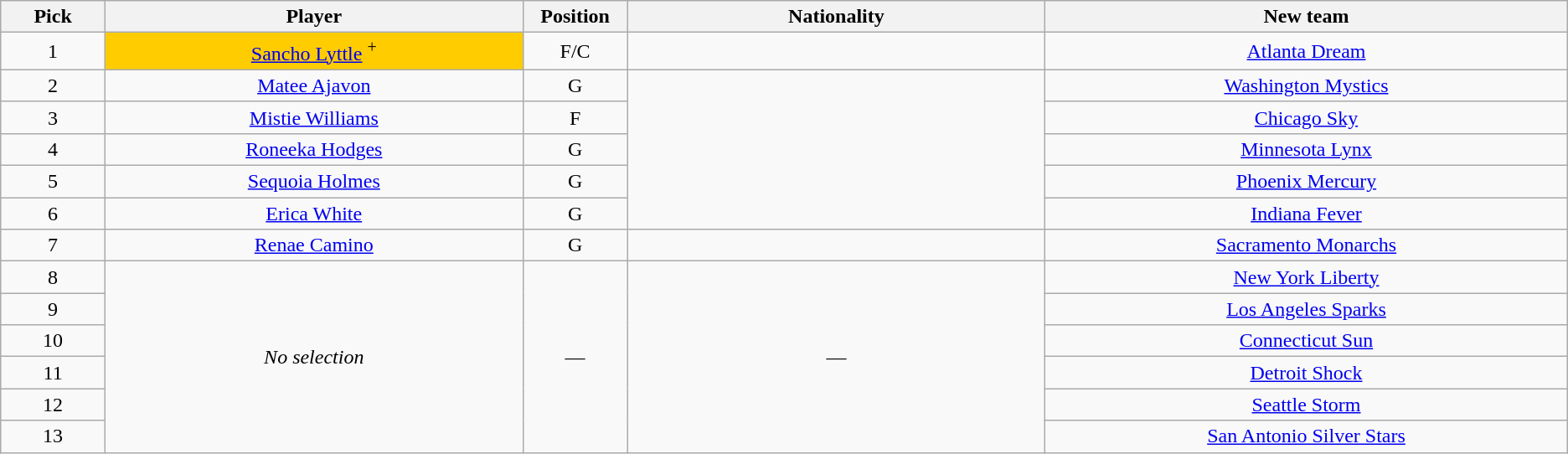<table class="wikitable sortable" style="text-align: center;">
<tr>
<th style="width:5%;">Pick</th>
<th style="width:20%;">Player</th>
<th style="width:5%;">Position</th>
<th style="width:20%;">Nationality</th>
<th style="width:25%;">New team</th>
</tr>
<tr>
<td>1</td>
<td bgcolor="#FFCC00"><a href='#'>Sancho Lyttle</a> <sup>+</sup></td>
<td>F/C</td>
<td></td>
<td><a href='#'>Atlanta Dream</a></td>
</tr>
<tr>
<td>2</td>
<td><a href='#'>Matee Ajavon</a></td>
<td>G</td>
<td rowspan=5></td>
<td><a href='#'>Washington Mystics</a></td>
</tr>
<tr>
<td>3</td>
<td><a href='#'>Mistie Williams</a></td>
<td>F</td>
<td><a href='#'>Chicago Sky</a></td>
</tr>
<tr>
<td>4</td>
<td><a href='#'>Roneeka Hodges</a></td>
<td>G</td>
<td><a href='#'>Minnesota Lynx</a></td>
</tr>
<tr>
<td>5</td>
<td><a href='#'>Sequoia Holmes</a></td>
<td>G</td>
<td><a href='#'>Phoenix Mercury</a></td>
</tr>
<tr>
<td>6</td>
<td><a href='#'>Erica White</a></td>
<td>G</td>
<td><a href='#'>Indiana Fever</a></td>
</tr>
<tr>
<td>7</td>
<td><a href='#'>Renae Camino</a></td>
<td>G</td>
<td></td>
<td><a href='#'>Sacramento Monarchs</a></td>
</tr>
<tr class="sortbottom">
<td>8</td>
<td rowspan=6><em>No selection</em></td>
<td rowspan=6>—</td>
<td rowspan=6>—</td>
<td><a href='#'>New York Liberty</a></td>
</tr>
<tr class="sortbottom">
<td>9</td>
<td><a href='#'>Los Angeles Sparks</a></td>
</tr>
<tr class="sortbottom">
<td>10</td>
<td><a href='#'>Connecticut Sun</a></td>
</tr>
<tr class="sortbottom">
<td>11</td>
<td><a href='#'>Detroit Shock</a></td>
</tr>
<tr class="sortbottom">
<td>12</td>
<td><a href='#'>Seattle Storm</a></td>
</tr>
<tr class="sortbottom">
<td>13</td>
<td><a href='#'>San Antonio Silver Stars</a></td>
</tr>
</table>
